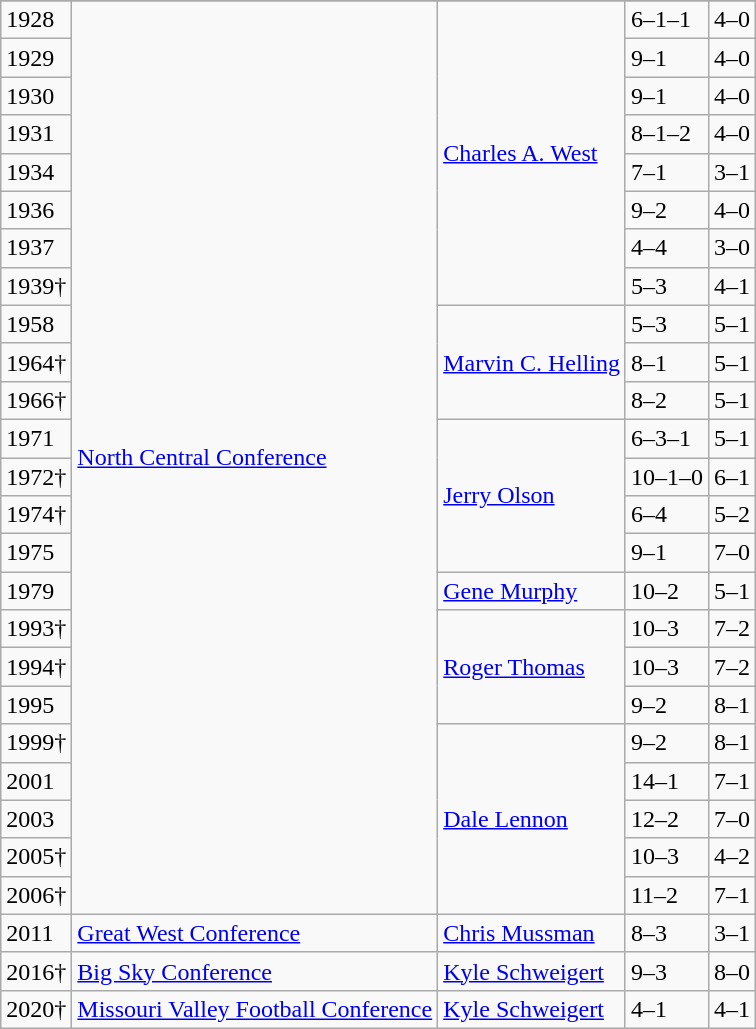<table class="wikitable">
<tr>
</tr>
<tr>
<td>1928</td>
<td rowspan="24"><a href='#'>North Central Conference</a></td>
<td rowspan="8"><a href='#'>Charles A. West</a></td>
<td>6–1–1</td>
<td>4–0</td>
</tr>
<tr>
<td>1929</td>
<td>9–1</td>
<td>4–0</td>
</tr>
<tr>
<td>1930</td>
<td>9–1</td>
<td>4–0</td>
</tr>
<tr>
<td>1931</td>
<td>8–1–2</td>
<td>4–0</td>
</tr>
<tr>
<td>1934</td>
<td>7–1</td>
<td>3–1</td>
</tr>
<tr>
<td>1936</td>
<td>9–2</td>
<td>4–0</td>
</tr>
<tr>
<td>1937</td>
<td>4–4</td>
<td>3–0</td>
</tr>
<tr>
<td>1939†</td>
<td>5–3</td>
<td>4–1</td>
</tr>
<tr>
<td>1958</td>
<td rowspan="3"><a href='#'>Marvin C. Helling</a></td>
<td>5–3</td>
<td>5–1</td>
</tr>
<tr>
<td>1964†</td>
<td>8–1</td>
<td>5–1</td>
</tr>
<tr>
<td>1966†</td>
<td>8–2</td>
<td>5–1</td>
</tr>
<tr>
<td>1971</td>
<td rowspan="4"><a href='#'>Jerry Olson</a></td>
<td>6–3–1</td>
<td>5–1</td>
</tr>
<tr>
<td>1972†</td>
<td>10–1–0</td>
<td>6–1</td>
</tr>
<tr>
<td>1974†</td>
<td>6–4</td>
<td>5–2</td>
</tr>
<tr>
<td>1975</td>
<td>9–1</td>
<td>7–0</td>
</tr>
<tr>
<td>1979</td>
<td><a href='#'>Gene Murphy</a></td>
<td>10–2</td>
<td>5–1</td>
</tr>
<tr>
<td>1993†</td>
<td rowspan="3"><a href='#'>Roger Thomas</a></td>
<td>10–3</td>
<td>7–2</td>
</tr>
<tr>
<td>1994†</td>
<td>10–3</td>
<td>7–2</td>
</tr>
<tr>
<td>1995</td>
<td>9–2</td>
<td>8–1</td>
</tr>
<tr>
<td>1999†</td>
<td rowspan="5"><a href='#'>Dale Lennon</a></td>
<td>9–2</td>
<td>8–1</td>
</tr>
<tr>
<td>2001</td>
<td>14–1</td>
<td>7–1</td>
</tr>
<tr>
<td>2003</td>
<td>12–2</td>
<td>7–0</td>
</tr>
<tr>
<td>2005†</td>
<td>10–3</td>
<td>4–2</td>
</tr>
<tr>
<td>2006†</td>
<td>11–2</td>
<td>7–1</td>
</tr>
<tr>
<td>2011</td>
<td><a href='#'>Great West Conference</a></td>
<td><a href='#'>Chris Mussman</a></td>
<td>8–3</td>
<td>3–1</td>
</tr>
<tr>
<td>2016†</td>
<td><a href='#'>Big Sky Conference</a></td>
<td><a href='#'>Kyle Schweigert</a></td>
<td>9–3</td>
<td>8–0</td>
</tr>
<tr>
<td>2020†</td>
<td><a href='#'>Missouri Valley Football Conference</a></td>
<td><a href='#'>Kyle Schweigert</a></td>
<td>4–1</td>
<td>4–1</td>
</tr>
</table>
